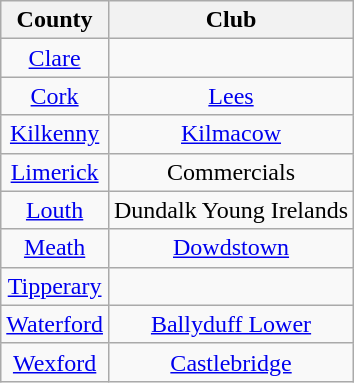<table class="wikitable">
<tr>
<th>County</th>
<th>Club</th>
</tr>
<tr align="center">
<td><a href='#'>Clare</a></td>
<td></td>
</tr>
<tr align="center">
<td><a href='#'>Cork</a></td>
<td><a href='#'>Lees</a></td>
</tr>
<tr align="center">
<td><a href='#'>Kilkenny</a></td>
<td><a href='#'>Kilmacow</a></td>
</tr>
<tr align="center">
<td><a href='#'>Limerick</a></td>
<td>Commercials</td>
</tr>
<tr align="center">
<td><a href='#'>Louth</a></td>
<td>Dundalk Young Irelands</td>
</tr>
<tr align="center">
<td><a href='#'>Meath</a></td>
<td><a href='#'>Dowdstown</a></td>
</tr>
<tr align="center">
<td><a href='#'>Tipperary</a></td>
<td></td>
</tr>
<tr align="center">
<td><a href='#'>Waterford</a></td>
<td><a href='#'>Ballyduff Lower</a></td>
</tr>
<tr align="center">
<td><a href='#'>Wexford</a></td>
<td><a href='#'>Castlebridge</a></td>
</tr>
</table>
